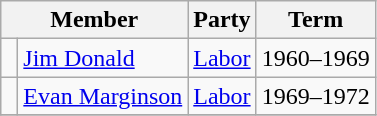<table class="wikitable">
<tr>
<th colspan="2">Member</th>
<th>Party</th>
<th>Term</th>
</tr>
<tr>
<td> </td>
<td><a href='#'>Jim Donald</a></td>
<td><a href='#'>Labor</a></td>
<td>1960–1969</td>
</tr>
<tr>
<td> </td>
<td><a href='#'>Evan Marginson</a></td>
<td><a href='#'>Labor</a></td>
<td>1969–1972</td>
</tr>
<tr>
</tr>
</table>
